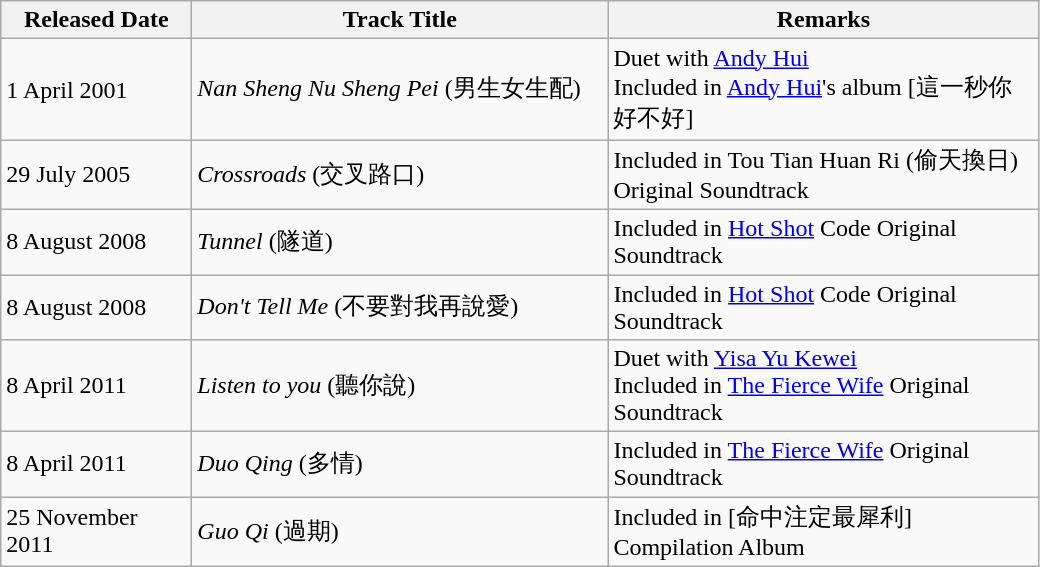<table class="wikitable">
<tr>
<th width=120px>Released Date</th>
<th width=270px>Track Title</th>
<th width=280px>Remarks</th>
</tr>
<tr>
<td>1 April 2001</td>
<td><em>Nan Sheng Nu Sheng Pei</em>  (男生女生配)</td>
<td>Duet with <a href='#'>Andy Hui</a><br> Included in <a href='#'>Andy Hui</a>'s album [這一秒你好不好]</td>
</tr>
<tr>
<td>29 July 2005</td>
<td><em>Crossroads</em>  (交叉路口)</td>
<td>Included in Tou Tian Huan Ri (偷天換日) Original Soundtrack</td>
</tr>
<tr>
<td>8 August 2008</td>
<td><em>Tunnel</em>  (隧道)</td>
<td>Included in <a href='#'>Hot Shot</a> Code Original Soundtrack</td>
</tr>
<tr>
<td>8 August 2008</td>
<td><em>Don't Tell Me</em>  (不要對我再說愛)</td>
<td>Included in <a href='#'>Hot Shot</a> Code Original Soundtrack</td>
</tr>
<tr>
<td>8 April 2011</td>
<td><em>Listen to you</em>  (聽你說)</td>
<td>Duet with <a href='#'>Yisa Yu Kewei</a><br> Included in <a href='#'>The Fierce Wife</a> Original Soundtrack</td>
</tr>
<tr>
<td>8 April 2011</td>
<td><em>Duo Qing</em>  (多情)</td>
<td>Included in <a href='#'>The Fierce Wife</a> Original Soundtrack</td>
</tr>
<tr>
<td>25 November 2011</td>
<td><em>Guo Qi</em>  (過期)</td>
<td>Included in [命中注定最犀利] Compilation Album</td>
</tr>
</table>
